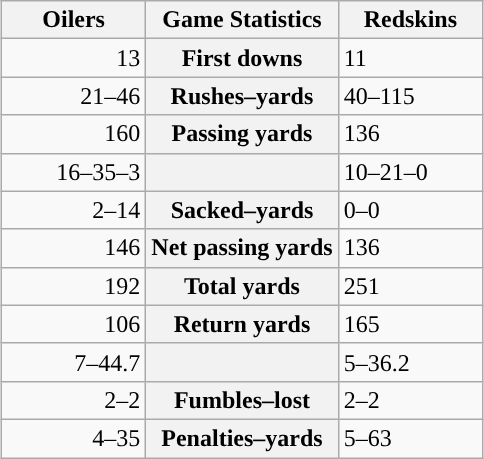<table class="wikitable" style="margin: 1em auto 1em auto">
<tr>
<th style="width:30%;">Oilers</th>
<th style="width:40%;">Game Statistics</th>
<th style="width:30%;">Redskins</th>
</tr>
<tr>
<td style="text-align:right;">13</td>
<th>First downs</th>
<td>11</td>
</tr>
<tr>
<td style="text-align:right;">21–46</td>
<th>Rushes–yards</th>
<td>40–115</td>
</tr>
<tr>
<td style="text-align:right;">160</td>
<th>Passing yards</th>
<td>136</td>
</tr>
<tr>
<td style="text-align:right;">16–35–3</td>
<th></th>
<td>10–21–0</td>
</tr>
<tr>
<td style="text-align:right;">2–14</td>
<th>Sacked–yards</th>
<td>0–0</td>
</tr>
<tr>
<td style="text-align:right;">146</td>
<th>Net passing yards</th>
<td>136</td>
</tr>
<tr>
<td style="text-align:right;">192</td>
<th>Total yards</th>
<td>251</td>
</tr>
<tr>
<td style="text-align:right;">106</td>
<th>Return yards</th>
<td>165</td>
</tr>
<tr>
<td style="text-align:right;">7–44.7</td>
<th></th>
<td>5–36.2</td>
</tr>
<tr>
<td style="text-align:right;">2–2</td>
<th>Fumbles–lost</th>
<td>2–2</td>
</tr>
<tr>
<td style="text-align:right;">4–35</td>
<th>Penalties–yards</th>
<td>5–63</td>
</tr>
</table>
